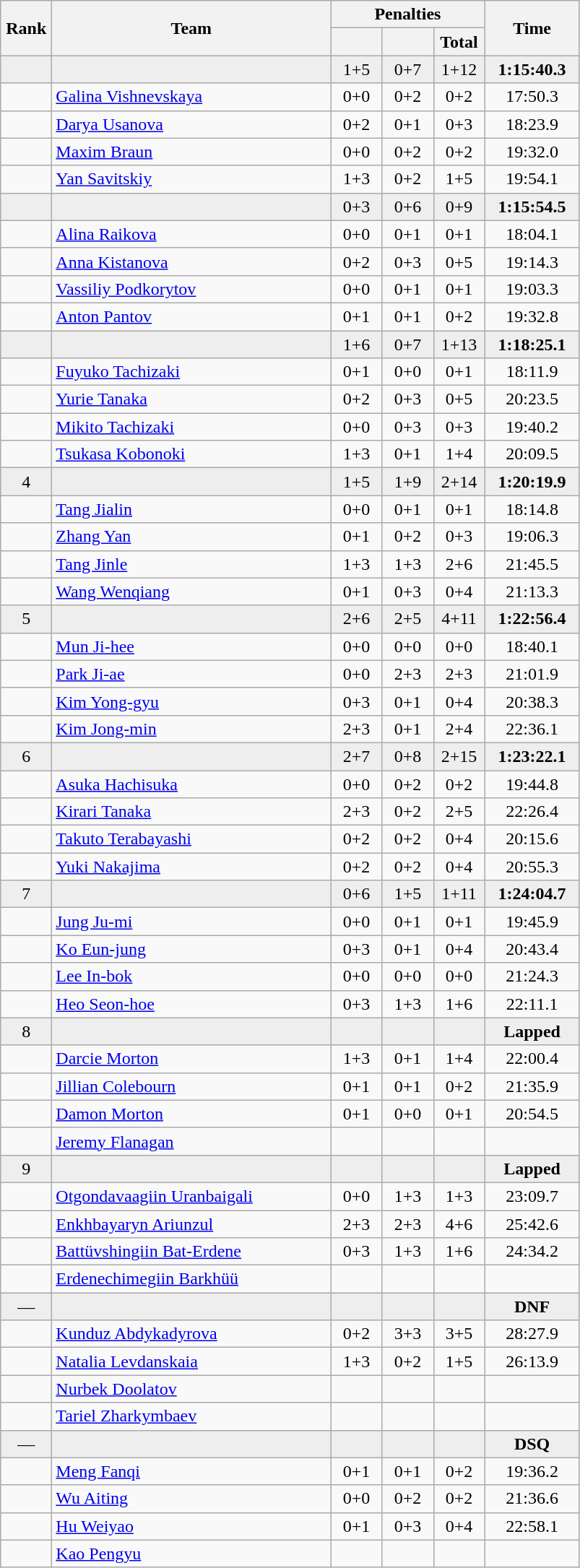<table class=wikitable style="text-align:center">
<tr>
<th rowspan=2 width=40>Rank</th>
<th rowspan=2 width=250>Team</th>
<th colspan=3>Penalties</th>
<th rowspan=2 width=80>Time</th>
</tr>
<tr>
<th width=40></th>
<th width=40></th>
<th width=40>Total</th>
</tr>
<tr bgcolor=eeeeee>
<td></td>
<td align=left></td>
<td>1+5</td>
<td>0+7</td>
<td>1+12</td>
<td><strong>1:15:40.3</strong></td>
</tr>
<tr>
<td></td>
<td align=left><a href='#'>Galina Vishnevskaya</a></td>
<td>0+0</td>
<td>0+2</td>
<td>0+2</td>
<td>17:50.3</td>
</tr>
<tr>
<td></td>
<td align=left><a href='#'>Darya Usanova</a></td>
<td>0+2</td>
<td>0+1</td>
<td>0+3</td>
<td>18:23.9</td>
</tr>
<tr>
<td></td>
<td align=left><a href='#'>Maxim Braun</a></td>
<td>0+0</td>
<td>0+2</td>
<td>0+2</td>
<td>19:32.0</td>
</tr>
<tr>
<td></td>
<td align=left><a href='#'>Yan Savitskiy</a></td>
<td>1+3</td>
<td>0+2</td>
<td>1+5</td>
<td>19:54.1</td>
</tr>
<tr bgcolor=eeeeee>
<td></td>
<td align=left></td>
<td>0+3</td>
<td>0+6</td>
<td>0+9</td>
<td><strong>1:15:54.5</strong></td>
</tr>
<tr>
<td></td>
<td align=left><a href='#'>Alina Raikova</a></td>
<td>0+0</td>
<td>0+1</td>
<td>0+1</td>
<td>18:04.1</td>
</tr>
<tr>
<td></td>
<td align=left><a href='#'>Anna Kistanova</a></td>
<td>0+2</td>
<td>0+3</td>
<td>0+5</td>
<td>19:14.3</td>
</tr>
<tr>
<td></td>
<td align=left><a href='#'>Vassiliy Podkorytov</a></td>
<td>0+0</td>
<td>0+1</td>
<td>0+1</td>
<td>19:03.3</td>
</tr>
<tr>
<td></td>
<td align=left><a href='#'>Anton Pantov</a></td>
<td>0+1</td>
<td>0+1</td>
<td>0+2</td>
<td>19:32.8</td>
</tr>
<tr bgcolor=eeeeee>
<td></td>
<td align=left></td>
<td>1+6</td>
<td>0+7</td>
<td>1+13</td>
<td><strong>1:18:25.1</strong></td>
</tr>
<tr>
<td></td>
<td align=left><a href='#'>Fuyuko Tachizaki</a></td>
<td>0+1</td>
<td>0+0</td>
<td>0+1</td>
<td>18:11.9</td>
</tr>
<tr>
<td></td>
<td align=left><a href='#'>Yurie Tanaka</a></td>
<td>0+2</td>
<td>0+3</td>
<td>0+5</td>
<td>20:23.5</td>
</tr>
<tr>
<td></td>
<td align=left><a href='#'>Mikito Tachizaki</a></td>
<td>0+0</td>
<td>0+3</td>
<td>0+3</td>
<td>19:40.2</td>
</tr>
<tr>
<td></td>
<td align=left><a href='#'>Tsukasa Kobonoki</a></td>
<td>1+3</td>
<td>0+1</td>
<td>1+4</td>
<td>20:09.5</td>
</tr>
<tr bgcolor=eeeeee>
<td>4</td>
<td align=left></td>
<td>1+5</td>
<td>1+9</td>
<td>2+14</td>
<td><strong>1:20:19.9</strong></td>
</tr>
<tr>
<td></td>
<td align=left><a href='#'>Tang Jialin</a></td>
<td>0+0</td>
<td>0+1</td>
<td>0+1</td>
<td>18:14.8</td>
</tr>
<tr>
<td></td>
<td align=left><a href='#'>Zhang Yan</a></td>
<td>0+1</td>
<td>0+2</td>
<td>0+3</td>
<td>19:06.3</td>
</tr>
<tr>
<td></td>
<td align=left><a href='#'>Tang Jinle</a></td>
<td>1+3</td>
<td>1+3</td>
<td>2+6</td>
<td>21:45.5</td>
</tr>
<tr>
<td></td>
<td align=left><a href='#'>Wang Wenqiang</a></td>
<td>0+1</td>
<td>0+3</td>
<td>0+4</td>
<td>21:13.3</td>
</tr>
<tr bgcolor=eeeeee>
<td>5</td>
<td align=left></td>
<td>2+6</td>
<td>2+5</td>
<td>4+11</td>
<td><strong>1:22:56.4</strong></td>
</tr>
<tr>
<td></td>
<td align=left><a href='#'>Mun Ji-hee</a></td>
<td>0+0</td>
<td>0+0</td>
<td>0+0</td>
<td>18:40.1</td>
</tr>
<tr>
<td></td>
<td align=left><a href='#'>Park Ji-ae</a></td>
<td>0+0</td>
<td>2+3</td>
<td>2+3</td>
<td>21:01.9</td>
</tr>
<tr>
<td></td>
<td align=left><a href='#'>Kim Yong-gyu</a></td>
<td>0+3</td>
<td>0+1</td>
<td>0+4</td>
<td>20:38.3</td>
</tr>
<tr>
<td></td>
<td align=left><a href='#'>Kim Jong-min</a></td>
<td>2+3</td>
<td>0+1</td>
<td>2+4</td>
<td>22:36.1</td>
</tr>
<tr bgcolor=eeeeee>
<td>6</td>
<td align=left></td>
<td>2+7</td>
<td>0+8</td>
<td>2+15</td>
<td><strong>1:23:22.1</strong></td>
</tr>
<tr>
<td></td>
<td align=left><a href='#'>Asuka Hachisuka</a></td>
<td>0+0</td>
<td>0+2</td>
<td>0+2</td>
<td>19:44.8</td>
</tr>
<tr>
<td></td>
<td align=left><a href='#'>Kirari Tanaka</a></td>
<td>2+3</td>
<td>0+2</td>
<td>2+5</td>
<td>22:26.4</td>
</tr>
<tr>
<td></td>
<td align=left><a href='#'>Takuto Terabayashi</a></td>
<td>0+2</td>
<td>0+2</td>
<td>0+4</td>
<td>20:15.6</td>
</tr>
<tr>
<td></td>
<td align=left><a href='#'>Yuki Nakajima</a></td>
<td>0+2</td>
<td>0+2</td>
<td>0+4</td>
<td>20:55.3</td>
</tr>
<tr bgcolor=eeeeee>
<td>7</td>
<td align=left></td>
<td>0+6</td>
<td>1+5</td>
<td>1+11</td>
<td><strong>1:24:04.7</strong></td>
</tr>
<tr>
<td></td>
<td align=left><a href='#'>Jung Ju-mi</a></td>
<td>0+0</td>
<td>0+1</td>
<td>0+1</td>
<td>19:45.9</td>
</tr>
<tr>
<td></td>
<td align=left><a href='#'>Ko Eun-jung</a></td>
<td>0+3</td>
<td>0+1</td>
<td>0+4</td>
<td>20:43.4</td>
</tr>
<tr>
<td></td>
<td align=left><a href='#'>Lee In-bok</a></td>
<td>0+0</td>
<td>0+0</td>
<td>0+0</td>
<td>21:24.3</td>
</tr>
<tr>
<td></td>
<td align=left><a href='#'>Heo Seon-hoe</a></td>
<td>0+3</td>
<td>1+3</td>
<td>1+6</td>
<td>22:11.1</td>
</tr>
<tr bgcolor=eeeeee>
<td>8</td>
<td align=left></td>
<td></td>
<td></td>
<td></td>
<td><strong>Lapped</strong></td>
</tr>
<tr>
<td></td>
<td align=left><a href='#'>Darcie Morton</a></td>
<td>1+3</td>
<td>0+1</td>
<td>1+4</td>
<td>22:00.4</td>
</tr>
<tr>
<td></td>
<td align=left><a href='#'>Jillian Colebourn</a></td>
<td>0+1</td>
<td>0+1</td>
<td>0+2</td>
<td>21:35.9</td>
</tr>
<tr>
<td></td>
<td align=left><a href='#'>Damon Morton</a></td>
<td>0+1</td>
<td>0+0</td>
<td>0+1</td>
<td>20:54.5</td>
</tr>
<tr>
<td></td>
<td align=left><a href='#'>Jeremy Flanagan</a></td>
<td></td>
<td></td>
<td></td>
<td></td>
</tr>
<tr bgcolor=eeeeee>
<td>9</td>
<td align=left></td>
<td></td>
<td></td>
<td></td>
<td><strong>Lapped</strong></td>
</tr>
<tr>
<td></td>
<td align=left><a href='#'>Otgondavaagiin Uranbaigali</a></td>
<td>0+0</td>
<td>1+3</td>
<td>1+3</td>
<td>23:09.7</td>
</tr>
<tr>
<td></td>
<td align=left><a href='#'>Enkhbayaryn Ariunzul</a></td>
<td>2+3</td>
<td>2+3</td>
<td>4+6</td>
<td>25:42.6</td>
</tr>
<tr>
<td></td>
<td align=left><a href='#'>Battüvshingiin Bat-Erdene</a></td>
<td>0+3</td>
<td>1+3</td>
<td>1+6</td>
<td>24:34.2</td>
</tr>
<tr>
<td></td>
<td align=left><a href='#'>Erdenechimegiin Barkhüü</a></td>
<td></td>
<td></td>
<td></td>
<td></td>
</tr>
<tr bgcolor=eeeeee>
<td>—</td>
<td align=left></td>
<td></td>
<td></td>
<td></td>
<td><strong>DNF</strong></td>
</tr>
<tr>
<td></td>
<td align=left><a href='#'>Kunduz Abdykadyrova</a></td>
<td>0+2</td>
<td>3+3</td>
<td>3+5</td>
<td>28:27.9</td>
</tr>
<tr>
<td></td>
<td align=left><a href='#'>Natalia Levdanskaia</a></td>
<td>1+3</td>
<td>0+2</td>
<td>1+5</td>
<td>26:13.9</td>
</tr>
<tr>
<td></td>
<td align=left><a href='#'>Nurbek Doolatov</a></td>
<td></td>
<td></td>
<td></td>
<td></td>
</tr>
<tr>
<td></td>
<td align=left><a href='#'>Tariel Zharkymbaev</a></td>
<td></td>
<td></td>
<td></td>
<td></td>
</tr>
<tr bgcolor=eeeeee>
<td>—</td>
<td align=left></td>
<td></td>
<td></td>
<td></td>
<td><strong>DSQ</strong></td>
</tr>
<tr>
<td></td>
<td align=left><a href='#'>Meng Fanqi</a></td>
<td>0+1</td>
<td>0+1</td>
<td>0+2</td>
<td>19:36.2</td>
</tr>
<tr>
<td></td>
<td align=left><a href='#'>Wu Aiting</a></td>
<td>0+0</td>
<td>0+2</td>
<td>0+2</td>
<td>21:36.6</td>
</tr>
<tr>
<td></td>
<td align=left><a href='#'>Hu Weiyao</a></td>
<td>0+1</td>
<td>0+3</td>
<td>0+4</td>
<td>22:58.1</td>
</tr>
<tr>
<td></td>
<td align=left><a href='#'>Kao Pengyu</a></td>
<td></td>
<td></td>
<td></td>
<td></td>
</tr>
</table>
